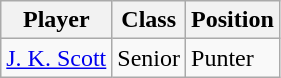<table class="wikitable">
<tr ;>
<th>Player</th>
<th>Class</th>
<th>Position</th>
</tr>
<tr>
<td><a href='#'>J. K. Scott</a></td>
<td>Senior</td>
<td>Punter</td>
</tr>
</table>
